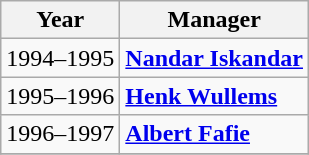<table class="wikitable">
<tr>
<th>Year</th>
<th>Manager</th>
</tr>
<tr>
<td>1994–1995</td>
<td> <strong><a href='#'>Nandar Iskandar</a></strong></td>
</tr>
<tr>
<td>1995–1996</td>
<td> <strong><a href='#'>Henk Wullems</a></strong></td>
</tr>
<tr>
<td>1996–1997</td>
<td> <strong><a href='#'>Albert Fafie</a></strong></td>
</tr>
<tr>
</tr>
</table>
